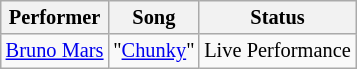<table class="wikitable" style="font-size:85%">
<tr>
<th>Performer</th>
<th>Song</th>
<th>Status</th>
</tr>
<tr>
<td> <a href='#'>Bruno Mars</a></td>
<td>"<a href='#'>Chunky</a>"</td>
<td>Live Performance</td>
</tr>
</table>
